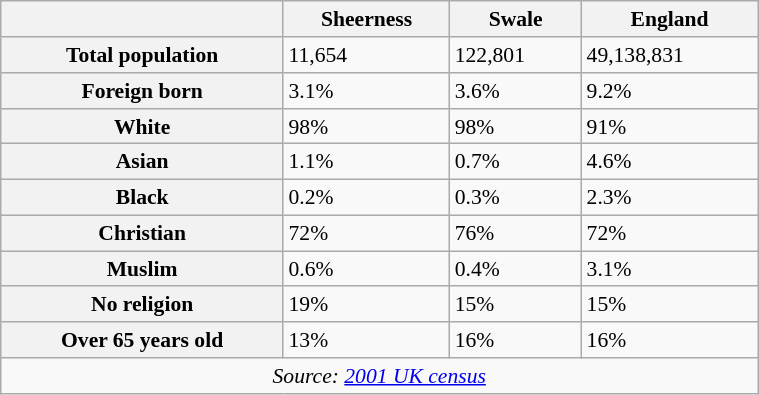<table class="wikitable" id="toc" style="float: right; margin-left: 2em; width: 40%; font-size: 90%;" cellspacing="3">
<tr>
<th></th>
<th><strong>Sheerness</strong></th>
<th><strong>Swale</strong></th>
<th><strong>England</strong></th>
</tr>
<tr>
<th>Total population</th>
<td>11,654</td>
<td>122,801</td>
<td>49,138,831</td>
</tr>
<tr>
<th>Foreign born</th>
<td>3.1%</td>
<td>3.6%</td>
<td>9.2%</td>
</tr>
<tr>
<th>White</th>
<td>98%</td>
<td>98%</td>
<td>91%</td>
</tr>
<tr>
<th>Asian</th>
<td>1.1%</td>
<td>0.7%</td>
<td>4.6%</td>
</tr>
<tr>
<th>Black</th>
<td>0.2%</td>
<td>0.3%</td>
<td>2.3%</td>
</tr>
<tr>
<th>Christian</th>
<td>72%</td>
<td>76%</td>
<td>72%</td>
</tr>
<tr>
<th>Muslim</th>
<td>0.6%</td>
<td>0.4%</td>
<td>3.1%</td>
</tr>
<tr>
<th>No religion</th>
<td>19%</td>
<td>15%</td>
<td>15%</td>
</tr>
<tr>
<th>Over 65 years old</th>
<td>13%</td>
<td>16%</td>
<td>16%</td>
</tr>
<tr>
<td colspan="4" align="center"><em>Source: <a href='#'>2001 UK census</a></em></td>
</tr>
</table>
